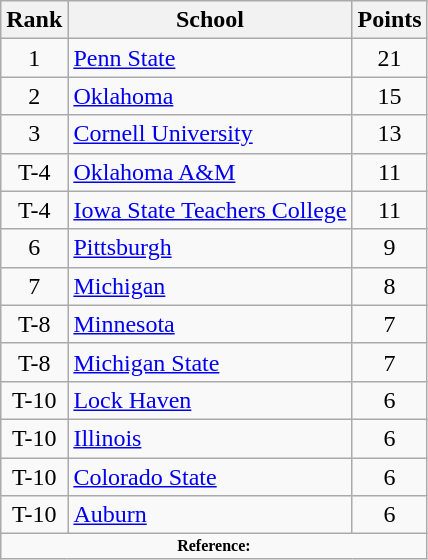<table class="wikitable" style="text-align:center">
<tr>
<th>Rank</th>
<th>School</th>
<th>Points</th>
</tr>
<tr>
<td>1</td>
<td align=left><a href='#'>Penn State</a></td>
<td>21</td>
</tr>
<tr>
<td>2</td>
<td align=left><a href='#'>Oklahoma</a></td>
<td>15</td>
</tr>
<tr>
<td>3</td>
<td align=left><a href='#'>Cornell University</a></td>
<td>13</td>
</tr>
<tr>
<td>T-4</td>
<td align=left><a href='#'>Oklahoma A&M</a></td>
<td>11</td>
</tr>
<tr>
<td>T-4</td>
<td align=left><a href='#'>Iowa State Teachers College</a></td>
<td>11</td>
</tr>
<tr>
<td>6</td>
<td align=left><a href='#'>Pittsburgh</a></td>
<td>9</td>
</tr>
<tr>
<td>7</td>
<td align=left><a href='#'>Michigan</a></td>
<td>8</td>
</tr>
<tr>
<td>T-8</td>
<td align=left><a href='#'>Minnesota</a></td>
<td>7</td>
</tr>
<tr>
<td>T-8</td>
<td align=left><a href='#'>Michigan State</a></td>
<td>7</td>
</tr>
<tr>
<td>T-10</td>
<td align=left><a href='#'>Lock Haven</a></td>
<td>6</td>
</tr>
<tr>
<td>T-10</td>
<td align=left><a href='#'>Illinois</a></td>
<td>6</td>
</tr>
<tr>
<td>T-10</td>
<td align=left><a href='#'>Colorado State</a></td>
<td>6</td>
</tr>
<tr>
<td>T-10</td>
<td align=left><a href='#'>Auburn</a></td>
<td>6</td>
</tr>
<tr>
<td colspan="3"  style="font-size:8pt; text-align:center;"><strong>Reference:</strong></td>
</tr>
</table>
